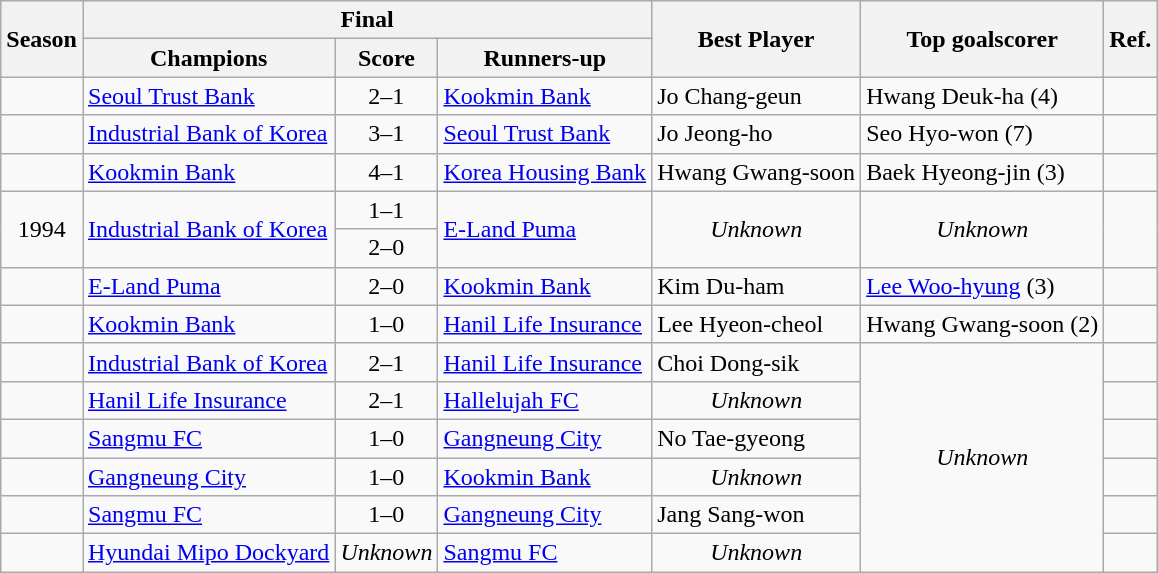<table class="wikitable">
<tr>
<th rowspan="2">Season</th>
<th colspan="3">Final</th>
<th rowspan="2">Best Player</th>
<th rowspan="2">Top goalscorer</th>
<th rowspan="2">Ref.</th>
</tr>
<tr>
<th>Champions</th>
<th>Score</th>
<th>Runners-up</th>
</tr>
<tr>
<td></td>
<td><a href='#'>Seoul Trust Bank</a></td>
<td align="center">2–1</td>
<td><a href='#'>Kookmin Bank</a></td>
<td>Jo Chang-geun</td>
<td>Hwang Deuk-ha (4)</td>
<td></td>
</tr>
<tr>
<td></td>
<td><a href='#'>Industrial Bank of Korea</a></td>
<td align="center">3–1</td>
<td><a href='#'>Seoul Trust Bank</a></td>
<td>Jo Jeong-ho</td>
<td>Seo Hyo-won (7)</td>
<td></td>
</tr>
<tr>
<td></td>
<td><a href='#'>Kookmin Bank</a></td>
<td align="center">4–1 </td>
<td><a href='#'>Korea Housing Bank</a></td>
<td>Hwang Gwang-soon</td>
<td>Baek Hyeong-jin (3)</td>
<td></td>
</tr>
<tr>
<td rowspan="2" align="center">1994</td>
<td rowspan="2"><a href='#'>Industrial Bank of Korea</a></td>
<td align="center">1–1</td>
<td rowspan="2"><a href='#'>E-Land Puma</a></td>
<td rowspan="2" align="center"><em>Unknown</em></td>
<td rowspan="2" align="center"><em>Unknown</em></td>
<td rowspan="2"></td>
</tr>
<tr>
<td align="center">2–0</td>
</tr>
<tr>
<td></td>
<td><a href='#'>E-Land Puma</a></td>
<td align="center">2–0</td>
<td><a href='#'>Kookmin Bank</a></td>
<td>Kim Du-ham</td>
<td><a href='#'>Lee Woo-hyung</a> (3)</td>
<td></td>
</tr>
<tr>
<td></td>
<td><a href='#'>Kookmin Bank</a></td>
<td align="center">1–0</td>
<td><a href='#'>Hanil Life Insurance</a></td>
<td>Lee Hyeon-cheol</td>
<td>Hwang Gwang-soon (2)</td>
<td></td>
</tr>
<tr>
<td></td>
<td><a href='#'>Industrial Bank of Korea</a></td>
<td align="center">2–1 </td>
<td><a href='#'>Hanil Life Insurance</a></td>
<td>Choi Dong-sik</td>
<td rowspan="6" align="center"><em>Unknown</em></td>
<td></td>
</tr>
<tr>
<td></td>
<td><a href='#'>Hanil Life Insurance</a></td>
<td align="center">2–1 </td>
<td><a href='#'>Hallelujah FC</a></td>
<td align="center"><em>Unknown</em></td>
<td></td>
</tr>
<tr>
<td></td>
<td><a href='#'>Sangmu FC</a></td>
<td align="center">1–0</td>
<td><a href='#'>Gangneung City</a></td>
<td>No Tae-gyeong</td>
<td></td>
</tr>
<tr>
<td></td>
<td><a href='#'>Gangneung City</a></td>
<td align="center">1–0</td>
<td><a href='#'>Kookmin Bank</a></td>
<td align="center"><em>Unknown</em></td>
<td></td>
</tr>
<tr>
<td></td>
<td><a href='#'>Sangmu FC</a></td>
<td align="center">1–0</td>
<td><a href='#'>Gangneung City</a></td>
<td>Jang Sang-won</td>
<td></td>
</tr>
<tr>
<td></td>
<td><a href='#'>Hyundai Mipo Dockyard</a></td>
<td align="center"><em>Unknown</em></td>
<td><a href='#'>Sangmu FC</a></td>
<td align="center"><em>Unknown</em></td>
<td></td>
</tr>
</table>
